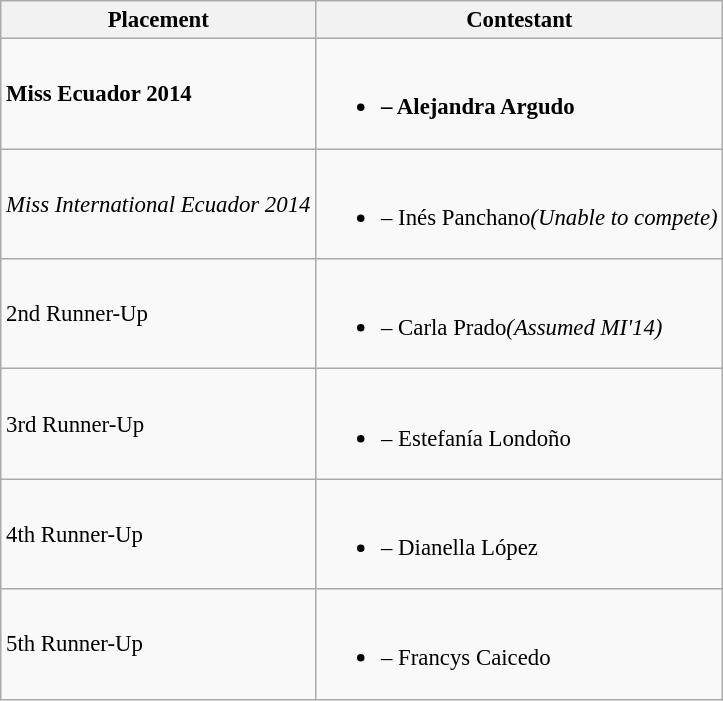<table class="wikitable sortable" style="font-size: 95%;">
<tr>
<th>Placement</th>
<th>Contestant</th>
</tr>
<tr>
<td><strong>Miss Ecuador 2014</strong><br></td>
<td><br><ul><li><strong> – Alejandra Argudo</strong></li></ul></td>
</tr>
<tr>
<td 1st Runner-Up><em>Miss International Ecuador 2014</em></td>
<td><br><ul><li> – Inés Panchano<em>(Unable to compete)</em></li></ul></td>
</tr>
<tr>
<td>2nd Runner-Up</td>
<td><br><ul><li> – Carla Prado<em>(Assumed MI'14)</em></li></ul></td>
</tr>
<tr>
<td>3rd Runner-Up</td>
<td><br><ul><li> – Estefanía Londoño</li></ul></td>
</tr>
<tr>
<td>4th Runner-Up</td>
<td><br><ul><li> – Dianella López</li></ul></td>
</tr>
<tr>
<td>5th Runner-Up</td>
<td><br><ul><li> – Francys Caicedo</li></ul></td>
</tr>
</table>
